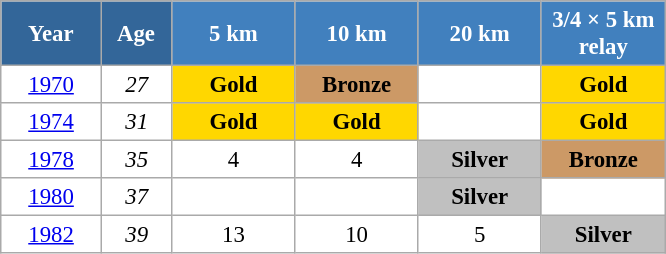<table class="wikitable" style="font-size:95%; text-align:center; border:grey solid 1px; border-collapse:collapse; background:#ffffff;">
<tr>
<th style="background-color:#369; color:white; width:60px;"> Year </th>
<th style="background-color:#369; color:white; width:40px;"> Age </th>
<th style="background-color:#4180be; color:white; width:75px;"> 5 km </th>
<th style="background-color:#4180be; color:white; width:75px;"> 10 km </th>
<th style="background-color:#4180be; color:white; width:75px;"> 20 km </th>
<th style="background-color:#4180be; color:white; width:75px;"> 3/4 × 5 km <br> relay </th>
</tr>
<tr>
<td><a href='#'>1970</a></td>
<td><em>27</em></td>
<td style="background:gold;"><strong>Gold</strong></td>
<td bgcolor="cc9966"><strong>Bronze</strong></td>
<td></td>
<td style="background:gold;"><strong>Gold</strong></td>
</tr>
<tr>
<td><a href='#'>1974</a></td>
<td><em>31</em></td>
<td style="background:gold;"><strong>Gold</strong></td>
<td style="background:gold;"><strong>Gold</strong></td>
<td></td>
<td style="background:gold;"><strong>Gold</strong></td>
</tr>
<tr>
<td><a href='#'>1978</a></td>
<td><em>35</em></td>
<td>4</td>
<td>4</td>
<td style="background:silver;"><strong>Silver</strong></td>
<td bgcolor="cc9966"><strong>Bronze</strong></td>
</tr>
<tr>
<td><a href='#'>1980</a></td>
<td><em>37</em></td>
<td></td>
<td></td>
<td style="background:silver;"><strong>Silver</strong></td>
<td></td>
</tr>
<tr>
<td><a href='#'>1982</a></td>
<td><em>39</em></td>
<td>13</td>
<td>10</td>
<td>5</td>
<td style="background:silver;"><strong>Silver</strong></td>
</tr>
</table>
